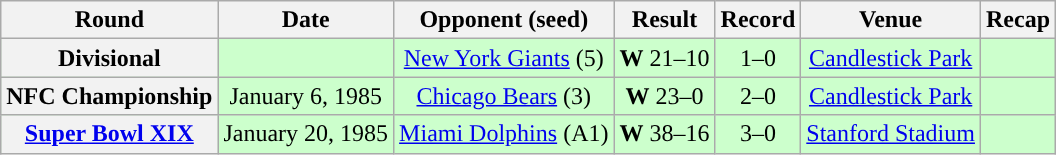<table class="wikitable" style="text-align:center">
<tr>
<th>Round</th>
<th>Date</th>
<th>Opponent (seed)</th>
<th>Result</th>
<th>Record</th>
<th>Venue</th>
<th>Recap</th>
</tr>
<tr style="background: #cfc; text-align: center">
<th>Divisional</th>
<td></td>
<td><a href='#'>New York Giants</a> (5)</td>
<td><strong>W</strong> 21–10</td>
<td>1–0</td>
<td><a href='#'>Candlestick Park</a></td>
<td></td>
</tr>
<tr style="background: #cfc; text-align: center">
<th>NFC Championship</th>
<td>January 6, 1985</td>
<td><a href='#'>Chicago Bears</a> (3)</td>
<td><strong>W</strong> 23–0</td>
<td>2–0</td>
<td><a href='#'>Candlestick Park</a></td>
<td></td>
</tr>
<tr style="background: #cfc; text-align: center">
<th><a href='#'>Super Bowl XIX</a></th>
<td>January 20, 1985</td>
<td><a href='#'>Miami Dolphins</a> (A1)</td>
<td><strong>W</strong> 38–16</td>
<td>3–0</td>
<td><a href='#'>Stanford Stadium</a></td>
<td></td>
</tr>
</table>
